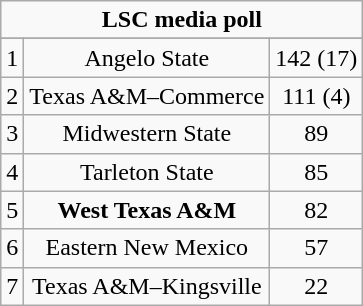<table class="wikitable" style="display: inline-table;">
<tr>
<td align="center" Colspan="3"><strong>LSC media poll</strong></td>
</tr>
<tr align="center">
</tr>
<tr align="center">
<td>1</td>
<td>Angelo State</td>
<td>142 (17)</td>
</tr>
<tr align="center">
<td>2</td>
<td>Texas A&M–Commerce</td>
<td>111 (4)</td>
</tr>
<tr align="center">
<td>3</td>
<td>Midwestern State</td>
<td>89</td>
</tr>
<tr align="center">
<td>4</td>
<td>Tarleton State</td>
<td>85</td>
</tr>
<tr align="center">
<td>5</td>
<td><strong>West Texas A&M</strong></td>
<td>82</td>
</tr>
<tr align="center">
<td>6</td>
<td>Eastern New Mexico</td>
<td>57</td>
</tr>
<tr align="center">
<td>7</td>
<td>Texas A&M–Kingsville</td>
<td>22</td>
</tr>
</table>
